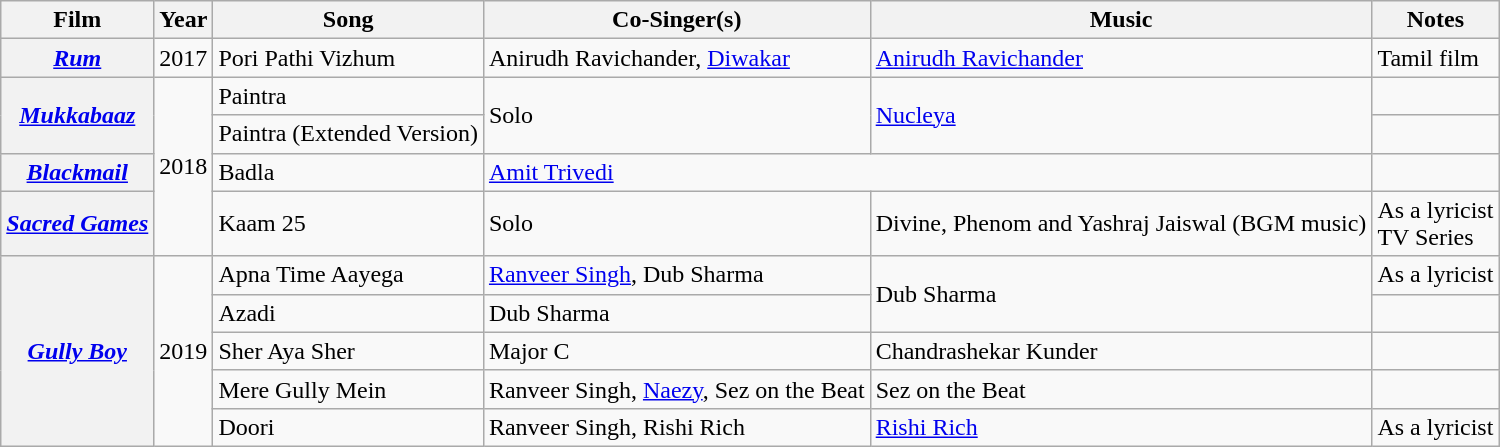<table class="wikitable plainrowheaders">
<tr>
<th>Film</th>
<th>Year</th>
<th>Song</th>
<th>Co-Singer(s)</th>
<th>Music</th>
<th>Notes</th>
</tr>
<tr>
<th scope="row"><em><a href='#'>Rum</a></em></th>
<td>2017</td>
<td>Pori Pathi Vizhum</td>
<td>Anirudh Ravichander, <a href='#'>Diwakar</a></td>
<td><a href='#'>Anirudh Ravichander</a></td>
<td>Tamil film</td>
</tr>
<tr>
<th scope="row" rowspan=2><em><a href='#'>Mukkabaaz</a></em></th>
<td rowspan="4">2018</td>
<td>Paintra</td>
<td rowspan=2>Solo</td>
<td rowspan=2><a href='#'>Nucleya</a></td>
<td></td>
</tr>
<tr>
<td>Paintra (Extended Version)</td>
<td></td>
</tr>
<tr>
<th scope="row"><em><a href='#'>Blackmail</a></em></th>
<td>Badla</td>
<td colspan=2><a href='#'>Amit Trivedi</a></td>
<td></td>
</tr>
<tr>
<th scope="row"><em><a href='#'>Sacred Games</a></em></th>
<td>Kaam 25</td>
<td>Solo</td>
<td>Divine,  Phenom and Yashraj Jaiswal (BGM music)</td>
<td>As a lyricist<br>TV Series</td>
</tr>
<tr>
<th rowspan="5" scope="row"><em><a href='#'>Gully Boy</a></em></th>
<td rowspan="5">2019</td>
<td>Apna Time Aayega</td>
<td><a href='#'>Ranveer Singh</a>, Dub Sharma</td>
<td rowspan=2>Dub Sharma</td>
<td>As a lyricist</td>
</tr>
<tr>
<td>Azadi</td>
<td>Dub Sharma</td>
<td></td>
</tr>
<tr>
<td>Sher Aya Sher</td>
<td>Major C</td>
<td>Chandrashekar Kunder</td>
<td></td>
</tr>
<tr>
<td>Mere Gully Mein</td>
<td>Ranveer Singh,  <a href='#'>Naezy</a>,  Sez on the Beat</td>
<td>Sez on the Beat</td>
<td></td>
</tr>
<tr>
<td>Doori</td>
<td>Ranveer Singh, Rishi Rich</td>
<td><a href='#'>Rishi Rich</a></td>
<td>As a lyricist</td>
</tr>
</table>
